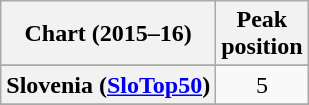<table class="wikitable sortable plainrowheaders" style="text-align:center">
<tr>
<th scope="col">Chart (2015–16)</th>
<th scope="col">Peak<br>position</th>
</tr>
<tr>
</tr>
<tr>
</tr>
<tr>
</tr>
<tr>
</tr>
<tr>
</tr>
<tr>
</tr>
<tr>
</tr>
<tr>
</tr>
<tr>
<th scope="row">Slovenia (<a href='#'>SloTop50</a>)</th>
<td>5</td>
</tr>
<tr>
</tr>
<tr>
</tr>
</table>
